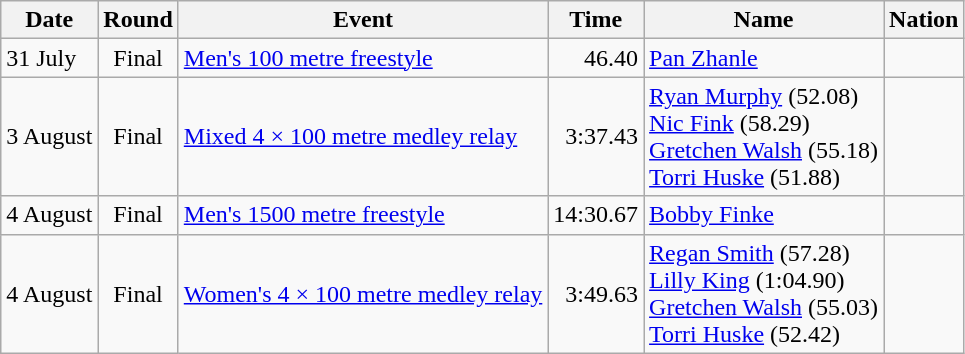<table class="wikitable">
<tr>
<th scope="col">Date</th>
<th scope="col">Round</th>
<th scope="col">Event</th>
<th scope="col">Time</th>
<th scope="col">Name</th>
<th scope="col">Nation</th>
</tr>
<tr>
<td>31 July</td>
<td style="text-align:center;">Final</td>
<td><a href='#'>Men's 100 metre freestyle</a></td>
<td align="right">46.40</td>
<td><a href='#'>Pan Zhanle</a></td>
<td></td>
</tr>
<tr>
<td>3 August</td>
<td style="text-align:center;">Final</td>
<td><a href='#'>Mixed 4 × 100 metre medley relay</a></td>
<td align="right">3:37.43</td>
<td><a href='#'>Ryan Murphy</a> (52.08)<br><a href='#'>Nic Fink</a> (58.29)<br><a href='#'>Gretchen Walsh</a> (55.18)<br><a href='#'>Torri Huske</a> (51.88)</td>
<td></td>
</tr>
<tr>
<td>4 August</td>
<td style="text-align:center;">Final</td>
<td><a href='#'>Men's 1500 metre freestyle</a></td>
<td align="right">14:30.67</td>
<td><a href='#'>Bobby Finke</a></td>
<td></td>
</tr>
<tr>
<td>4 August</td>
<td style="text-align:center;">Final</td>
<td><a href='#'>Women's 4 × 100 metre medley relay</a></td>
<td align="right">3:49.63</td>
<td><a href='#'>Regan Smith</a> (57.28)<br><a href='#'>Lilly King</a> (1:04.90)<br><a href='#'>Gretchen Walsh</a> (55.03)<br><a href='#'>Torri Huske</a> (52.42)</td>
<td></td>
</tr>
</table>
